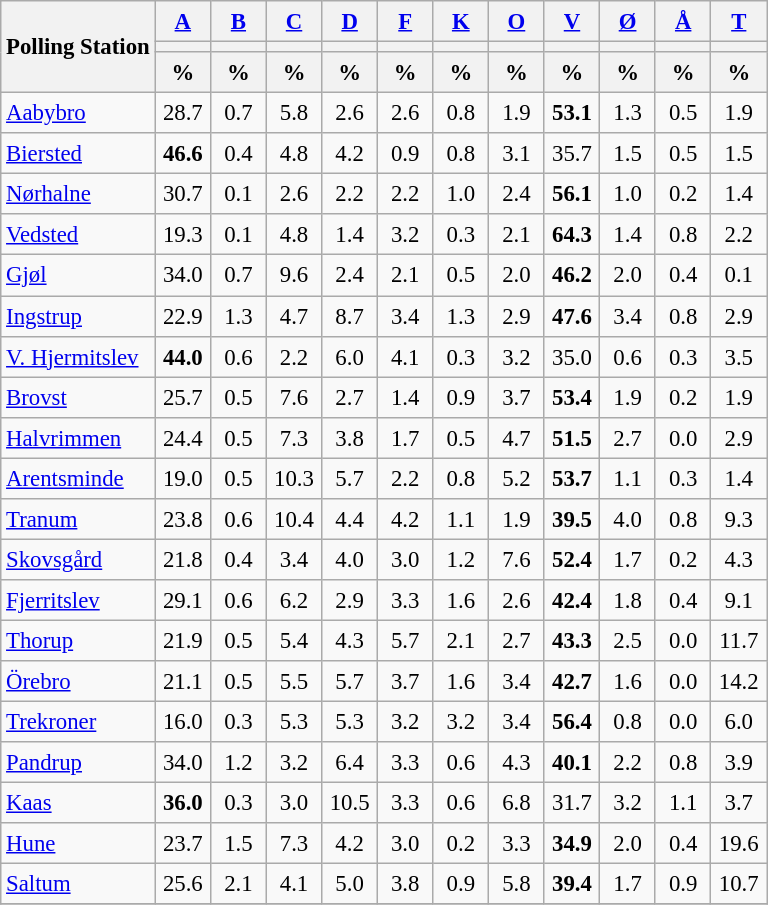<table class="wikitable sortable" style="text-align:right; font-size:95%; line-height:20px;">
<tr>
<th rowspan="3">Polling Station</th>
<th width=30px class=unsortable><a href='#'>A</a></th>
<th width=30px class=unsortable><a href='#'>B</a></th>
<th width=30px class=unsortable><a href='#'>C</a></th>
<th width=30px class=unsortable><a href='#'>D</a></th>
<th width=30px class=unsortable><a href='#'>F</a></th>
<th width=30px class=unsortable><a href='#'>K</a></th>
<th width=30px class=unsortable><a href='#'>O</a></th>
<th width=30px class=unsortable><a href='#'>V</a></th>
<th width=30px class=unsortable><a href='#'>Ø</a></th>
<th width=30px class=unsortable><a href='#'>Å</a></th>
<th width=30px class=unsortable><a href='#'>T</a></th>
</tr>
<tr>
<th style=background:></th>
<th style=background:></th>
<th style=background:></th>
<th style=background:></th>
<th style=background:></th>
<th style=background:></th>
<th style=background:></th>
<th style=background:></th>
<th style=background:></th>
<th style=background:></th>
<th style=background:></th>
</tr>
<tr>
<th align=center data-sort-type=number>%</th>
<th align=center data-sort-type=number>%</th>
<th align=center data-sort-type=number>%</th>
<th align=center data-sort-type=number>%</th>
<th align=center data-sort-type=number>%</th>
<th align=center data-sort-type=number>%</th>
<th align=center data-sort-type=number>%</th>
<th align=center data-sort-type=number>%</th>
<th align=center data-sort-type=number>%</th>
<th align=center data-sort-type=number>%</th>
<th align=center data-sort-type=number>%</th>
</tr>
<tr>
<td align=left><a href='#'>Aabybro</a></td>
<td align=center>28.7</td>
<td align=center>0.7</td>
<td align=center>5.8</td>
<td align=center>2.6</td>
<td align=center>2.6</td>
<td align=center>0.8</td>
<td align=center>1.9</td>
<td align=center ><strong>53.1</strong></td>
<td align=center>1.3</td>
<td align=center>0.5</td>
<td align=center>1.9</td>
</tr>
<tr>
<td align=left><a href='#'>Biersted</a></td>
<td align=center ><strong>46.6</strong></td>
<td align=center>0.4</td>
<td align=center>4.8</td>
<td align=center>4.2</td>
<td align=center>0.9</td>
<td align=center>0.8</td>
<td align=center>3.1</td>
<td align=center>35.7</td>
<td align=center>1.5</td>
<td align=center>0.5</td>
<td align=center>1.5</td>
</tr>
<tr>
<td align=left><a href='#'>Nørhalne</a></td>
<td align=center>30.7</td>
<td align=center>0.1</td>
<td align=center>2.6</td>
<td align=center>2.2</td>
<td align=center>2.2</td>
<td align=center>1.0</td>
<td align=center>2.4</td>
<td align=center ><strong>56.1</strong></td>
<td align=center>1.0</td>
<td align=center>0.2</td>
<td align=center>1.4</td>
</tr>
<tr>
<td align=left><a href='#'>Vedsted</a></td>
<td align=center>19.3</td>
<td align=center>0.1</td>
<td align=center>4.8</td>
<td align=center>1.4</td>
<td align=center>3.2</td>
<td align=center>0.3</td>
<td align=center>2.1</td>
<td align=center ><strong>64.3</strong></td>
<td align=center>1.4</td>
<td align=center>0.8</td>
<td align=center>2.2</td>
</tr>
<tr>
<td align=left><a href='#'>Gjøl</a></td>
<td align=center>34.0</td>
<td align=center>0.7</td>
<td align=center>9.6</td>
<td align=center>2.4</td>
<td align=center>2.1</td>
<td align=center>0.5</td>
<td align=center>2.0</td>
<td align=center ><strong>46.2</strong></td>
<td align=center>2.0</td>
<td align=center>0.4</td>
<td align=center>0.1</td>
</tr>
<tr>
<td align=left><a href='#'>Ingstrup</a></td>
<td align=center>22.9</td>
<td align=center>1.3</td>
<td align=center>4.7</td>
<td align=center>8.7</td>
<td align=center>3.4</td>
<td align=center>1.3</td>
<td align=center>2.9</td>
<td align=center ><strong>47.6</strong></td>
<td align=center>3.4</td>
<td align=center>0.8</td>
<td align=center>2.9</td>
</tr>
<tr>
<td align=left><a href='#'>V. Hjermitslev</a></td>
<td align=center ><strong>44.0</strong></td>
<td align=center>0.6</td>
<td align=center>2.2</td>
<td align=center>6.0</td>
<td align=center>4.1</td>
<td align=center>0.3</td>
<td align=center>3.2</td>
<td align=center>35.0</td>
<td align=center>0.6</td>
<td align=center>0.3</td>
<td align=center>3.5</td>
</tr>
<tr>
<td align=left><a href='#'>Brovst</a></td>
<td align=center>25.7</td>
<td align=center>0.5</td>
<td align=center>7.6</td>
<td align=center>2.7</td>
<td align=center>1.4</td>
<td align=center>0.9</td>
<td align=center>3.7</td>
<td align=center ><strong>53.4</strong></td>
<td align=center>1.9</td>
<td align=center>0.2</td>
<td align=center>1.9</td>
</tr>
<tr>
<td align=left><a href='#'>Halvrimmen</a></td>
<td align=center>24.4</td>
<td align=center>0.5</td>
<td align=center>7.3</td>
<td align=center>3.8</td>
<td align=center>1.7</td>
<td align=center>0.5</td>
<td align=center>4.7</td>
<td align=center ><strong>51.5</strong></td>
<td align=center>2.7</td>
<td align=center>0.0</td>
<td align=center>2.9</td>
</tr>
<tr>
<td align=left><a href='#'>Arentsminde</a></td>
<td align=center>19.0</td>
<td align=center>0.5</td>
<td align=center>10.3</td>
<td align=center>5.7</td>
<td align=center>2.2</td>
<td align=center>0.8</td>
<td align=center>5.2</td>
<td align=center ><strong>53.7</strong></td>
<td align=center>1.1</td>
<td align=center>0.3</td>
<td align=center>1.4</td>
</tr>
<tr>
<td align=left><a href='#'>Tranum</a></td>
<td align=center>23.8</td>
<td align=center>0.6</td>
<td align=center>10.4</td>
<td align=center>4.4</td>
<td align=center>4.2</td>
<td align=center>1.1</td>
<td align=center>1.9</td>
<td align=center ><strong>39.5</strong></td>
<td align=center>4.0</td>
<td align=center>0.8</td>
<td align=center>9.3</td>
</tr>
<tr>
<td align=left><a href='#'>Skovsgård</a></td>
<td align=center>21.8</td>
<td align=center>0.4</td>
<td align=center>3.4</td>
<td align=center>4.0</td>
<td align=center>3.0</td>
<td align=center>1.2</td>
<td align=center>7.6</td>
<td align=center ><strong>52.4</strong></td>
<td align=center>1.7</td>
<td align=center>0.2</td>
<td align=center>4.3</td>
</tr>
<tr>
<td align=left><a href='#'>Fjerritslev</a></td>
<td align=center>29.1</td>
<td align=center>0.6</td>
<td align=center>6.2</td>
<td align=center>2.9</td>
<td align=center>3.3</td>
<td align=center>1.6</td>
<td align=center>2.6</td>
<td align=center ><strong>42.4</strong></td>
<td align=center>1.8</td>
<td align=center>0.4</td>
<td align=center>9.1</td>
</tr>
<tr>
<td align=left><a href='#'>Thorup</a></td>
<td align=center>21.9</td>
<td align=center>0.5</td>
<td align=center>5.4</td>
<td align=center>4.3</td>
<td align=center>5.7</td>
<td align=center>2.1</td>
<td align=center>2.7</td>
<td align=center ><strong>43.3</strong></td>
<td align=center>2.5</td>
<td align=center>0.0</td>
<td align=center>11.7</td>
</tr>
<tr>
<td align=left><a href='#'>Örebro</a></td>
<td align=center>21.1</td>
<td align=center>0.5</td>
<td align=center>5.5</td>
<td align=center>5.7</td>
<td align=center>3.7</td>
<td align=center>1.6</td>
<td align=center>3.4</td>
<td align=center ><strong>42.7</strong></td>
<td align=center>1.6</td>
<td align=center>0.0</td>
<td align=center>14.2</td>
</tr>
<tr>
<td align=left><a href='#'>Trekroner</a></td>
<td align=center>16.0</td>
<td align=center>0.3</td>
<td align=center>5.3</td>
<td align=center>5.3</td>
<td align=center>3.2</td>
<td align=center>3.2</td>
<td align=center>3.4</td>
<td align=center ><strong>56.4</strong></td>
<td align=center>0.8</td>
<td align=center>0.0</td>
<td align=center>6.0</td>
</tr>
<tr>
<td align=left><a href='#'>Pandrup</a></td>
<td align=center>34.0</td>
<td align=center>1.2</td>
<td align=center>3.2</td>
<td align=center>6.4</td>
<td align=center>3.3</td>
<td align=center>0.6</td>
<td align=center>4.3</td>
<td align=center ><strong>40.1</strong></td>
<td align=center>2.2</td>
<td align=center>0.8</td>
<td align=center>3.9</td>
</tr>
<tr>
<td align=left><a href='#'>Kaas</a></td>
<td align=center ><strong>36.0</strong></td>
<td align=center>0.3</td>
<td align=center>3.0</td>
<td align=center>10.5</td>
<td align=center>3.3</td>
<td align=center>0.6</td>
<td align=center>6.8</td>
<td align=center>31.7</td>
<td align=center>3.2</td>
<td align=center>1.1</td>
<td align=center>3.7</td>
</tr>
<tr>
<td align=left><a href='#'>Hune</a></td>
<td align=center>23.7</td>
<td align=center>1.5</td>
<td align=center>7.3</td>
<td align=center>4.2</td>
<td align=center>3.0</td>
<td align=center>0.2</td>
<td align=center>3.3</td>
<td align=center ><strong>34.9</strong></td>
<td align=center>2.0</td>
<td align=center>0.4</td>
<td align=center>19.6</td>
</tr>
<tr>
<td align=left><a href='#'>Saltum</a></td>
<td align=center>25.6</td>
<td align=center>2.1</td>
<td align=center>4.1</td>
<td align=center>5.0</td>
<td align=center>3.8</td>
<td align=center>0.9</td>
<td align=center>5.8</td>
<td align=center ><strong>39.4</strong></td>
<td align=center>1.7</td>
<td align=center>0.9</td>
<td align=center>10.7</td>
</tr>
<tr>
</tr>
</table>
